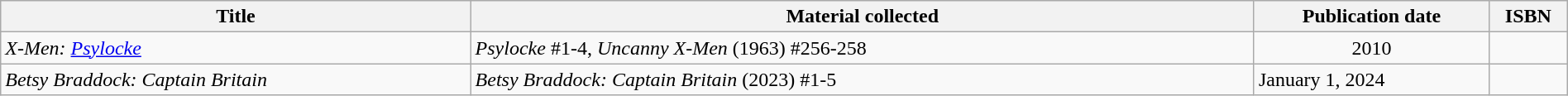<table class="wikitable" width="100%">
<tr>
<th width=30%>Title</th>
<th width=50%>Material collected</th>
<th width=15%>Publication date</th>
<th width=20%>ISBN</th>
</tr>
<tr>
<td><em>X-Men: <a href='#'>Psylocke</a></em></td>
<td><em>Psylocke</em> #1-4, <em>Uncanny X-Men</em> (1963) #256-258</td>
<td align="center">2010</td>
<td align="center"></td>
</tr>
<tr>
<td><em>Betsy Braddock: Captain Britain</em></td>
<td><em>Betsy Braddock: Captain Britain</em> (2023) #1-5</td>
<td>January 1, 2024</td>
<td></td>
</tr>
</table>
